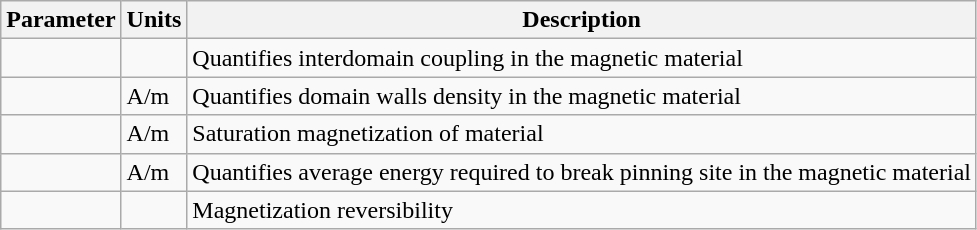<table class="wikitable">
<tr>
<th>Parameter</th>
<th>Units</th>
<th>Description</th>
</tr>
<tr>
<td></td>
<td></td>
<td>Quantifies interdomain coupling in the magnetic material</td>
</tr>
<tr>
<td></td>
<td>A/m</td>
<td>Quantifies domain walls density in the magnetic material</td>
</tr>
<tr>
<td></td>
<td>A/m</td>
<td>Saturation magnetization of material</td>
</tr>
<tr>
<td></td>
<td>A/m</td>
<td>Quantifies average energy required to break pinning site in the magnetic material</td>
</tr>
<tr>
<td></td>
<td></td>
<td>Magnetization reversibility</td>
</tr>
</table>
